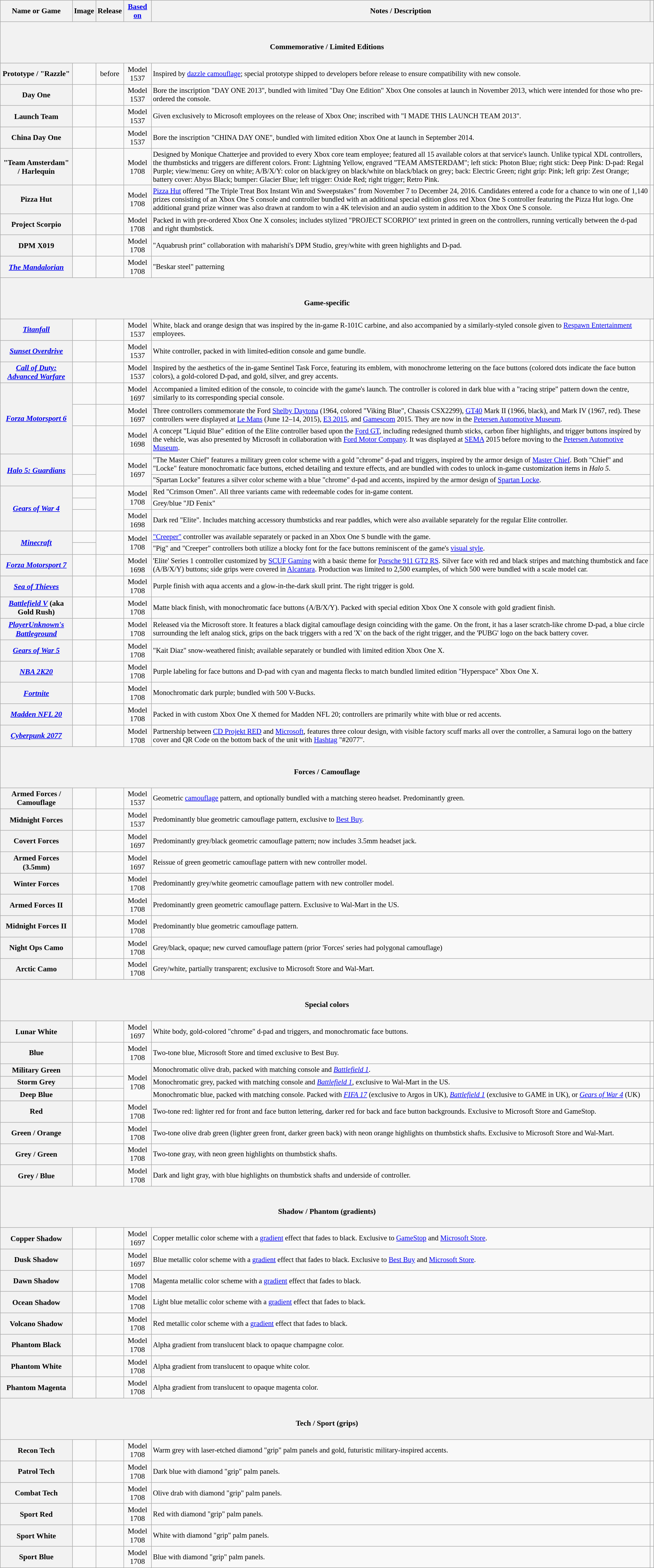<table class="wikitable sortable" style="text-align:center;font-size:90%;">
<tr>
<th>Name or Game</th>
<th class="unsortable">Image</th>
<th>Release</th>
<th><a href='#'>Based on</a></th>
<th class="unsortable">Notes / Description</th>
<th class="unsortable"></th>
</tr>
<tr>
<th colspan=6 data-sort-value="zzz"><br><h4>Commemorative / Limited Editions</h4></th>
</tr>
<tr>
<th>Prototype / "Razzle"</th>
<td></td>
<td>before </td>
<td>Model 1537</td>
<td style="text-align:left;font-size:95%;">Inspired by <a href='#'>dazzle camouflage</a>; special prototype shipped to developers before release to ensure compatibility with new console.</td>
<td></td>
</tr>
<tr>
<th>Day One</th>
<td></td>
<td></td>
<td>Model 1537</td>
<td style="text-align:left;font-size:95%;">Bore the inscription "DAY ONE 2013", bundled with limited "Day One Edition" Xbox One consoles at launch in November 2013, which were intended for those who pre-ordered the console.</td>
<td></td>
</tr>
<tr>
<th>Launch Team</th>
<td></td>
<td></td>
<td>Model 1537</td>
<td style="text-align:left;font-size:95%;">Given exclusively to Microsoft employees on the release of Xbox One; inscribed with "I MADE THIS LAUNCH TEAM 2013".</td>
<td></td>
</tr>
<tr>
<th>China Day One</th>
<td></td>
<td></td>
<td>Model 1537</td>
<td style="text-align:left;font-size:95%;">Bore the inscription "CHINA DAY ONE", bundled with limited edition Xbox One at launch in September 2014.</td>
<td></td>
</tr>
<tr>
<th>"Team Amsterdam" / Harlequin</th>
<td></td>
<td></td>
<td>Model 1708</td>
<td style="text-align:left;font-size:95%;">Designed by Monique Chatterjee and provided to every Xbox core team employee; featured all 15 available colors at that service's launch. Unlike typical XDL controllers, the thumbsticks and triggers are different colors. Front: Lightning Yellow, engraved "TEAM AMSTERDAM"; left stick: Photon Blue; right stick: Deep Pink: D-pad: Regal Purple; view/menu: Grey on white; A/B/X/Y: color on black/grey on black/white on black/black on grey; back: Electric Green; right grip: Pink; left grip: Zest Orange; battery cover: Abyss Black; bumper: Glacier Blue; left trigger: Oxide Red; right trigger; Retro Pink.</td>
<td></td>
</tr>
<tr>
<th>Pizza Hut</th>
<td></td>
<td></td>
<td>Model 1708</td>
<td style="text-align:left;font-size:95%;"><a href='#'>Pizza Hut</a> offered "The Triple Treat Box Instant Win and Sweepstakes" from November 7 to December 24, 2016. Candidates entered a code for a chance to win one of 1,140 prizes consisting of an Xbox One S console and controller bundled with an additional special edition gloss red Xbox One S controller featuring the Pizza Hut logo. One additional grand prize winner was also drawn at random to win a 4K television and an audio system in addition to the Xbox One S console.</td>
<td></td>
</tr>
<tr>
<th>Project Scorpio</th>
<td></td>
<td></td>
<td>Model 1708</td>
<td style="text-align:left;font-size:95%;">Packed in with pre-ordered Xbox One X consoles; includes stylized "PROJECT SCORPIO" text printed in green on the controllers, running vertically between the d-pad and right thumbstick.</td>
<td></td>
</tr>
<tr>
<th>DPM X019</th>
<td></td>
<td></td>
<td>Model 1708</td>
<td style="text-align:left;font-size:95%;">"Aquabrush print" collaboration with maharishi's DPM Studio, grey/white with green highlights and D-pad.</td>
<td></td>
</tr>
<tr>
<th data-sort-value="Mandalorian, The"><em><a href='#'>The Mandalorian</a></em></th>
<td></td>
<td></td>
<td>Model 1708</td>
<td style="text-align:left;font-size:95%;">"Beskar steel" patterning</td>
<td></td>
</tr>
<tr>
<th colspan=6 data-sort-value="zzz"><br><h4>Game-specific</h4></th>
</tr>
<tr>
<th><em><a href='#'>Titanfall</a></em></th>
<td></td>
<td></td>
<td>Model 1537</td>
<td style="text-align:left;font-size:95%;">White, black and orange design that was inspired by the in-game R-101C carbine, and also accompanied by a similarly-styled console given to <a href='#'>Respawn Entertainment</a> employees.</td>
<td></td>
</tr>
<tr>
<th><em><a href='#'>Sunset Overdrive</a></em></th>
<td></td>
<td></td>
<td>Model 1537</td>
<td style="text-align:left;font-size:95%;">White controller, packed in with limited-edition console and game bundle.</td>
<td></td>
</tr>
<tr>
<th><em><a href='#'>Call of Duty: Advanced Warfare</a></em></th>
<td></td>
<td></td>
<td>Model 1537</td>
<td style="text-align:left;font-size:95%;">Inspired by the aesthetics of the in-game Sentinel Task Force, featuring its emblem, with monochrome lettering on the face buttons (colored dots indicate the face button colors), a gold-colored D-pad, and gold, silver, and grey accents.</td>
<td></td>
</tr>
<tr>
<th rowspan=3><em><a href='#'>Forza Motorsport 6</a></em></th>
<td></td>
<td></td>
<td>Model 1697</td>
<td style="text-align:left;font-size:95%;">Accompanied a limited edition of the console, to coincide with the game's launch. The controller is colored in dark blue with a "racing stripe" pattern down the centre, similarly to its corresponding special console.</td>
<td></td>
</tr>
<tr>
<td></td>
<td></td>
<td>Model 1697</td>
<td style="text-align:left;font-size:95%;">Three controllers commemorate the Ford <a href='#'>Shelby Daytona</a> (1964, colored "Viking Blue", Chassis CSX2299), <a href='#'>GT40</a> Mark II (1966, black), and Mark IV (1967, red). These controllers were displayed at <a href='#'>Le Mans</a> (June 12–14, 2015), <a href='#'>E3 2015</a>, and <a href='#'>Gamescom</a> 2015. They are now in the <a href='#'>Petersen Automotive Museum</a>.</td>
<td></td>
</tr>
<tr>
<td></td>
<td></td>
<td>Model 1698</td>
<td style="text-align:left;font-size:95%;">A concept "Liquid Blue" edition of the Elite controller based upon the <a href='#'>Ford GT</a>, including redesigned thumb sticks, carbon fiber highlights, and trigger buttons inspired by the vehicle, was also presented by Microsoft in collaboration with <a href='#'>Ford Motor Company</a>. It was displayed at <a href='#'>SEMA</a> 2015 before moving to the <a href='#'>Petersen Automotive Museum</a>.</td>
<td></td>
</tr>
<tr>
<th rowspan=2><em><a href='#'>Halo 5: Guardians</a></em></th>
<td></td>
<td rowspan=2></td>
<td rowspan=2>Model 1697</td>
<td style="text-align:left;font-size:95%;">"The Master Chief" features a military green color scheme with a gold "chrome" d-pad and triggers, inspired by the armor design of <a href='#'>Master Chief</a>. Both "Chief" and "Locke" feature monochromatic face buttons, etched detailing and texture effects, and are bundled with codes to unlock in-game customization items in <em>Halo 5</em>.</td>
<td rowspan=2></td>
</tr>
<tr>
<td></td>
<td style="text-align:left;font-size:95%;">"Spartan Locke" features a silver color scheme with a blue "chrome" d-pad and accents, inspired by the armor design of <a href='#'>Spartan Locke</a>.</td>
</tr>
<tr>
<th rowspan=3><em><a href='#'>Gears of War 4</a></em></th>
<td></td>
<td rowspan=3></td>
<td rowspan=2>Model 1708</td>
<td style="text-align:left;font-size:95%;">Red "Crimson Omen". All three variants came with redeemable codes for in-game content.</td>
<td rowspan=3></td>
</tr>
<tr>
<td></td>
<td style="text-align:left;font-size:95%;">Grey/blue "JD Fenix"</td>
</tr>
<tr>
<td></td>
<td>Model 1698</td>
<td style="text-align:left;font-size:95%;">Dark red "Elite". Includes matching accessory thumbsticks and rear paddles, which were also available separately for the regular Elite controller.</td>
</tr>
<tr>
<th rowspan=2><em><a href='#'>Minecraft</a></em></th>
<td></td>
<td rowspan=2></td>
<td rowspan=2>Model 1708</td>
<td style="text-align:left;font-size:95%;"><a href='#'>"Creeper"</a> controller was available separately or packed in an Xbox One S bundle with the game.</td>
<td rowspan=2></td>
</tr>
<tr>
<td></td>
<td style="text-align:left;font-size:95%;">"Pig" and "Creeper" controllers both utilize a blocky font for the face buttons reminiscent of the game's <a href='#'>visual style</a>.</td>
</tr>
<tr>
<th><em><a href='#'>Forza Motorsport 7</a></em></th>
<td></td>
<td></td>
<td>Model 1698</td>
<td style="text-align:left;font-size:95%;">'Elite' Series 1 controller customized by <a href='#'>SCUF Gaming</a> with a basic theme for <a href='#'>Porsche 911 GT2 RS</a>. Silver face with red and black stripes and matching thumbstick and face (A/B/X/Y) buttons; side grips were covered in <a href='#'>Alcantara</a>. Production was limited to 2,500 examples, of which 500 were bundled with a scale model car.</td>
<td></td>
</tr>
<tr>
<th><em><a href='#'>Sea of Thieves</a></em></th>
<td></td>
<td></td>
<td>Model 1708</td>
<td style="text-align:left;font-size:95%;">Purple finish with aqua accents and a glow-in-the-dark skull print. The right trigger is gold.</td>
<td></td>
</tr>
<tr>
<th><em><a href='#'>Battlefield V</a></em> (aka Gold Rush)</th>
<td></td>
<td></td>
<td>Model 1708</td>
<td style="text-align:left;font-size:95%;">Matte black finish, with monochromatic face buttons (A/B/X/Y). Packed with special edition Xbox One X console with gold gradient finish.</td>
<td></td>
</tr>
<tr>
<th><em><a href='#'>PlayerUnknown's Battleground</a></em></th>
<td></td>
<td></td>
<td>Model 1708</td>
<td style="text-align:left;font-size:95%;">Released via the Microsoft store. It features a black digital camouflage design coinciding with the game. On the front, it has a laser scratch-like chrome D-pad, a blue circle surrounding the left analog stick, grips on the back triggers with a red 'X' on the back of the right trigger, and the 'PUBG' logo on the back battery cover.</td>
<td></td>
</tr>
<tr>
<th><em><a href='#'>Gears of War 5</a></em></th>
<td></td>
<td></td>
<td>Model 1708</td>
<td style="text-align:left;font-size:95%;">"Kait Diaz" snow-weathered finish; available separately or bundled with limited edition Xbox One X.</td>
<td></td>
</tr>
<tr>
<th><em><a href='#'>NBA 2K20</a></em></th>
<td></td>
<td></td>
<td>Model 1708</td>
<td style="text-align:left;font-size:95%;">Purple labeling for face buttons and D-pad with cyan and magenta flecks to match bundled limited edition "Hyperspace" Xbox One X.</td>
<td></td>
</tr>
<tr>
<th><em><a href='#'>Fortnite</a></em></th>
<td></td>
<td></td>
<td>Model 1708</td>
<td style="text-align:left;font-size:95%;">Monochromatic dark purple; bundled with 500 V-Bucks.</td>
<td></td>
</tr>
<tr>
<th><em><a href='#'>Madden NFL 20</a></em></th>
<td></td>
<td></td>
<td>Model 1708</td>
<td style="text-align:left;font-size:95%;">Packed in with custom Xbox One X themed for Madden NFL 20; controllers are primarily white with blue or red accents.</td>
<td></td>
</tr>
<tr>
<th><em><a href='#'>Cyberpunk 2077</a></em></th>
<td></td>
<td></td>
<td>Model 1708</td>
<td style="text-align:left;font-size:95%;">Partnership between <a href='#'>CD Projekt RED</a> and <a href='#'>Microsoft</a>, features three colour design, with visible factory scuff marks all over the controller, a Samurai logo on the battery cover and QR Code on the bottom back of the unit with <a href='#'>Hashtag</a> "#2077".</td>
<td></td>
</tr>
<tr>
<th colspan=6 data-sort-value="zzz"><br><h4>Forces / Camouflage</h4></th>
</tr>
<tr>
<th>Armed Forces / Camouflage</th>
<td></td>
<td></td>
<td>Model 1537</td>
<td style="text-align:left;font-size:95%;">Geometric <a href='#'>camouflage</a> pattern, and optionally bundled with a matching stereo headset. Predominantly green.</td>
<td></td>
</tr>
<tr>
<th>Midnight Forces</th>
<td></td>
<td></td>
<td>Model 1537</td>
<td style="text-align:left;font-size:95%;">Predominantly blue geometric camouflage pattern, exclusive to <a href='#'>Best Buy</a>.</td>
<td></td>
</tr>
<tr>
<th>Covert Forces</th>
<td></td>
<td></td>
<td>Model 1697</td>
<td style="text-align:left;font-size:95%;">Predominantly grey/black geometric camouflage pattern; now includes 3.5mm headset jack.</td>
<td></td>
</tr>
<tr>
<th>Armed Forces (3.5mm)</th>
<td></td>
<td></td>
<td>Model 1697</td>
<td style="text-align:left;font-size:95%;">Reissue of green geometric camouflage pattern with new controller model.</td>
<td></td>
</tr>
<tr>
<th>Winter Forces</th>
<td></td>
<td></td>
<td>Model 1708</td>
<td style="text-align:left;font-size:95%;">Predominantly grey/white geometric camouflage pattern with new controller model.</td>
<td></td>
</tr>
<tr>
<th>Armed Forces II</th>
<td></td>
<td></td>
<td>Model 1708</td>
<td style="text-align:left;font-size:95%;">Predominantly green geometric camouflage pattern. Exclusive to Wal-Mart in the US.</td>
<td></td>
</tr>
<tr>
<th>Midnight Forces II</th>
<td></td>
<td></td>
<td>Model 1708</td>
<td style="text-align:left;font-size:95%;">Predominantly blue geometric camouflage pattern.</td>
<td></td>
</tr>
<tr>
<th>Night Ops Camo</th>
<td></td>
<td></td>
<td>Model 1708</td>
<td style="text-align:left;font-size:95%;">Grey/black, opaque; new curved camouflage pattern (prior 'Forces' series had polygonal camouflage)</td>
<td></td>
</tr>
<tr>
<th>Arctic Camo</th>
<td></td>
<td></td>
<td>Model 1708</td>
<td style="text-align:left;font-size:95%;">Grey/white, partially transparent; exclusive to Microsoft Store and Wal-Mart.</td>
<td></td>
</tr>
<tr>
<th colspan=6 data-sort-value="zzz"><br><h4>Special colors</h4></th>
</tr>
<tr>
<th>Lunar White</th>
<td></td>
<td></td>
<td>Model 1697</td>
<td style="text-align:left;font-size:95%;">White body, gold-colored "chrome" d-pad and triggers, and monochromatic face buttons.</td>
<td></td>
</tr>
<tr>
<th>Blue</th>
<td></td>
<td></td>
<td>Model 1708</td>
<td style="text-align:left;font-size:95%;">Two-tone blue, Microsoft Store and timed exclusive to Best Buy.</td>
<td></td>
</tr>
<tr>
<th>Military Green</th>
<td></td>
<td></td>
<td rowspan=3>Model 1708</td>
<td style="text-align:left;font-size:95%;">Monochromatic olive drab, packed with matching console and <em><a href='#'>Battlefield 1</a></em>.</td>
<td></td>
</tr>
<tr>
<th>Storm Grey</th>
<td></td>
<td></td>
<td style="text-align:left;font-size:95%;">Monochromatic grey, packed with matching console and <em><a href='#'>Battlefield 1</a></em>, exclusive to Wal-Mart in the US.</td>
<td></td>
</tr>
<tr>
<th>Deep Blue</th>
<td></td>
<td></td>
<td style="text-align:left;font-size:95%;">Monochromatic blue, packed with matching console. Packed with <em><a href='#'>FIFA 17</a></em> (exclusive to Argos in UK), <em><a href='#'>Battlefield 1</a></em> (exclusive to GAME in UK), or <em><a href='#'>Gears of War 4</a></em> (UK)</td>
<td></td>
</tr>
<tr>
<th>Red</th>
<td></td>
<td></td>
<td>Model 1708</td>
<td style="text-align:left;font-size:95%;">Two-tone red: lighter red for front and face button lettering, darker red for back and face button backgrounds. Exclusive to Microsoft Store and GameStop.</td>
<td></td>
</tr>
<tr>
<th>Green / Orange</th>
<td></td>
<td></td>
<td>Model 1708</td>
<td style="text-align:left;font-size:95%;">Two-tone olive drab green (lighter green front, darker green back) with neon orange highlights on thumbstick shafts. Exclusive to Microsoft Store and Wal-Mart.</td>
<td></td>
</tr>
<tr>
<th>Grey / Green</th>
<td></td>
<td></td>
<td>Model 1708</td>
<td style="text-align:left;font-size:95%;">Two-tone gray, with neon green highlights on thumbstick shafts.</td>
<td></td>
</tr>
<tr>
<th>Grey / Blue</th>
<td></td>
<td></td>
<td>Model 1708</td>
<td style="text-align:left;font-size:95%;">Dark and light gray, with blue highlights on thumbstick shafts and underside of controller.</td>
<td></td>
</tr>
<tr>
<th colspan=6 data-sort-value="zzz"><br><h4>Shadow / Phantom (gradients)</h4></th>
</tr>
<tr>
<th>Copper Shadow</th>
<td></td>
<td></td>
<td>Model 1697</td>
<td style="text-align:left;font-size:95%;">Copper metallic color scheme with a <a href='#'>gradient</a> effect that fades to black. Exclusive to <a href='#'>GameStop</a> and <a href='#'>Microsoft Store</a>.</td>
<td rowspan=2></td>
</tr>
<tr>
<th>Dusk Shadow</th>
<td></td>
<td></td>
<td>Model 1697</td>
<td style="text-align:left;font-size:95%;">Blue metallic color scheme with a <a href='#'>gradient</a> effect that fades to black. Exclusive to <a href='#'>Best Buy</a> and <a href='#'>Microsoft Store</a>.</td>
</tr>
<tr>
<th>Dawn Shadow</th>
<td></td>
<td></td>
<td>Model 1708</td>
<td style="text-align:left;font-size:95%;">Magenta metallic color scheme with a <a href='#'>gradient</a> effect that fades to black.</td>
<td></td>
</tr>
<tr>
<th>Ocean Shadow</th>
<td></td>
<td></td>
<td>Model 1708</td>
<td style="text-align:left;font-size:95%;">Light blue metallic color scheme with a <a href='#'>gradient</a> effect that fades to black.</td>
<td></td>
</tr>
<tr>
<th>Volcano Shadow</th>
<td></td>
<td></td>
<td>Model 1708</td>
<td style="text-align:left;font-size:95%;">Red metallic color scheme with a <a href='#'>gradient</a> effect that fades to black.</td>
<td></td>
</tr>
<tr>
<th>Phantom Black</th>
<td></td>
<td></td>
<td>Model 1708</td>
<td style="text-align:left;font-size:95%;">Alpha gradient from translucent black to opaque champagne color.</td>
<td></td>
</tr>
<tr>
<th>Phantom White</th>
<td></td>
<td></td>
<td>Model 1708</td>
<td style="text-align:left;font-size:95%;">Alpha gradient from translucent to opaque white color.</td>
<td></td>
</tr>
<tr>
<th>Phantom Magenta</th>
<td></td>
<td></td>
<td>Model 1708</td>
<td style="text-align:left;font-size:95%;">Alpha gradient from translucent to opaque magenta color.</td>
<td></td>
</tr>
<tr>
<th colspan=6 data-sort-value="zzz"><br><h4>Tech / Sport (grips)</h4></th>
</tr>
<tr>
<th>Recon Tech</th>
<td></td>
<td></td>
<td>Model 1708</td>
<td style="text-align:left;font-size:95%;">Warm grey with laser-etched diamond "grip" palm panels and gold, futuristic military-inspired accents.</td>
<td></td>
</tr>
<tr>
<th>Patrol Tech</th>
<td></td>
<td></td>
<td>Model 1708</td>
<td style="text-align:left;font-size:95%;">Dark blue with diamond "grip" palm panels.</td>
<td></td>
</tr>
<tr>
<th>Combat Tech</th>
<td></td>
<td></td>
<td>Model 1708</td>
<td style="text-align:left;font-size:95%;">Olive drab with diamond "grip" palm panels.</td>
<td></td>
</tr>
<tr>
<th>Sport Red</th>
<td></td>
<td></td>
<td>Model 1708</td>
<td style="text-align:left;font-size:95%;">Red with diamond "grip" palm panels.</td>
<td></td>
</tr>
<tr>
<th>Sport White</th>
<td></td>
<td></td>
<td>Model 1708</td>
<td style="text-align:left;font-size:95%;">White with diamond "grip" palm panels.</td>
<td></td>
</tr>
<tr>
<th>Sport Blue</th>
<td></td>
<td></td>
<td>Model 1708</td>
<td style="text-align:left;font-size:95%;">Blue with diamond "grip" palm panels.</td>
<td></td>
</tr>
</table>
